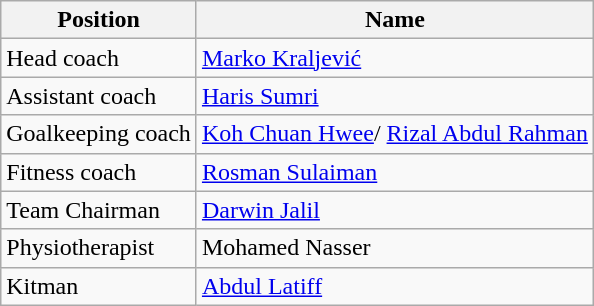<table class="wikitable">
<tr>
<th>Position</th>
<th>Name</th>
</tr>
<tr>
<td>Head coach</td>
<td> <a href='#'>Marko Kraljević</a></td>
</tr>
<tr>
<td>Assistant coach</td>
<td><a href='#'>Haris Sumri</a></td>
</tr>
<tr>
<td>Goalkeeping coach</td>
<td><a href='#'>Koh Chuan Hwee</a>/ <a href='#'>Rizal Abdul Rahman</a></td>
</tr>
<tr>
<td>Fitness coach</td>
<td><a href='#'>Rosman Sulaiman</a></td>
</tr>
<tr>
<td>Team Chairman</td>
<td><a href='#'>Darwin Jalil</a></td>
</tr>
<tr>
<td>Physiotherapist</td>
<td>Mohamed Nasser</td>
</tr>
<tr>
<td>Kitman</td>
<td><a href='#'>Abdul Latiff</a></td>
</tr>
</table>
